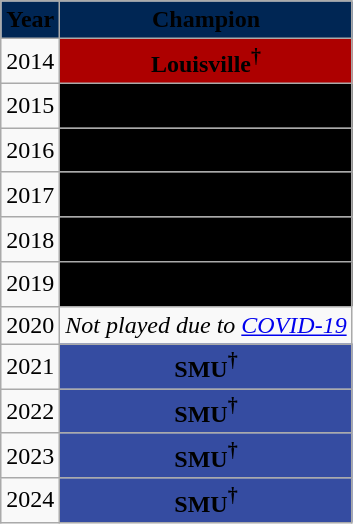<table class="wikitable" style="text-align: center;">
<tr>
<th style="background:#002654;"><span>Year</span></th>
<th style="background:#002654;"><span>Champion</span></th>
</tr>
<tr>
<td>2014</td>
<td style="background:#AD0000;"><span><strong>Louisville<sup>†</sup></strong></span></td>
</tr>
<tr>
<td>2015</td>
<td style="background:#000000;"><span><strong>UCF<sup>†</sup></strong></span></td>
</tr>
<tr>
<td>2016</td>
<td style="background:#000000;"><span><strong>UCF<sup>†</sup></strong></span></td>
</tr>
<tr>
<td>2017</td>
<td style="background:#000000;"><span><strong>UCF<sup>†</sup></strong></span></td>
</tr>
<tr>
<td>2018</td>
<td style="background:#000000;"><span><strong>UCF<sup>†</sup></strong></span></td>
</tr>
<tr>
<td>2019</td>
<td style="background:#000000;"><span><strong>UCF<sup>†</sup></strong></span></td>
</tr>
<tr>
<td>2020</td>
<td><em>Not played due to <a href='#'>COVID-19</a></em></td>
</tr>
<tr>
<td>2021</td>
<td style="background:#354ca1;"><span><strong>SMU<sup>†</sup></strong></span></td>
</tr>
<tr>
<td>2022</td>
<td style="background:#354ca1;"><span><strong>SMU<sup>†</sup></strong></span></td>
</tr>
<tr>
<td>2023</td>
<td style="background:#354ca1;"><span><strong>SMU<sup>†</sup></strong></span></td>
</tr>
<tr>
<td>2024</td>
<td style="background:#354ca1;"><span><strong>SMU<sup>†</sup></strong></span></td>
</tr>
</table>
